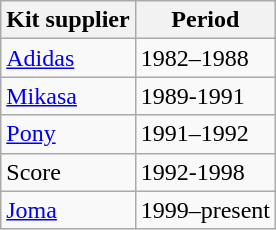<table class="wikitable" style="text-align:left;">
<tr>
<th>Kit supplier</th>
<th>Period</th>
</tr>
<tr>
<td> <a href='#'>Adidas</a></td>
<td>1982–1988</td>
</tr>
<tr>
<td> <a href='#'>Mikasa</a></td>
<td>1989-1991</td>
</tr>
<tr>
<td> <a href='#'>Pony</a></td>
<td>1991–1992</td>
</tr>
<tr>
<td> Score</td>
<td>1992-1998</td>
</tr>
<tr>
<td> <a href='#'>Joma</a></td>
<td>1999–present</td>
</tr>
</table>
